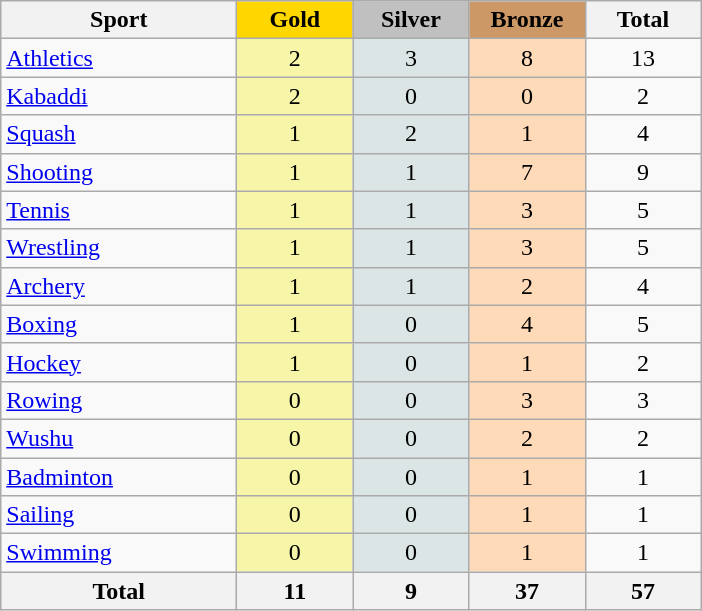<table class="wikitable sortable" style="text-align:center;">
<tr>
<th width=150>Sport</th>
<td bgcolor=gold width=70><strong>Gold</strong></td>
<td bgcolor=silver width=70><strong>Silver</strong></td>
<td bgcolor=#cc9966 width=70><strong>Bronze</strong></td>
<th width=70>Total</th>
</tr>
<tr>
<td align=left> <a href='#'>Athletics</a></td>
<td bgcolor=#f7f6a8>2</td>
<td bgcolor=#dce5e5>3</td>
<td bgcolor=#ffdab9>8</td>
<td>13</td>
</tr>
<tr>
<td align=left> <a href='#'>Kabaddi</a></td>
<td bgcolor=#f7f6a8>2</td>
<td bgcolor=#dce5e5>0</td>
<td bgcolor=#ffdab9>0</td>
<td>2</td>
</tr>
<tr>
<td align=left> <a href='#'>Squash</a></td>
<td bgcolor=#f7f6a8>1</td>
<td bgcolor=#dce5e5>2</td>
<td bgcolor=#ffdab9>1</td>
<td>4</td>
</tr>
<tr>
<td align=left> <a href='#'>Shooting</a></td>
<td bgcolor=#f7f6a8>1</td>
<td bgcolor=#dce5e5>1</td>
<td bgcolor=#ffdab9>7</td>
<td>9</td>
</tr>
<tr>
<td align=left> <a href='#'>Tennis</a></td>
<td bgcolor=#f7f6a8>1</td>
<td bgcolor=#dce5e5>1</td>
<td bgcolor=#ffdab9>3</td>
<td>5</td>
</tr>
<tr>
<td align=left> <a href='#'>Wrestling</a></td>
<td bgcolor=#f7f6a8>1</td>
<td bgcolor=#dce5e5>1</td>
<td bgcolor=#ffdab9>3</td>
<td>5</td>
</tr>
<tr>
<td align=left> <a href='#'>Archery</a></td>
<td bgcolor=#f7f6a8>1</td>
<td bgcolor=#dce5e5>1</td>
<td bgcolor=#ffdab9>2</td>
<td>4</td>
</tr>
<tr>
<td align=left> <a href='#'>Boxing</a></td>
<td bgcolor=#f7f6a8>1</td>
<td bgcolor=#dce5e5>0</td>
<td bgcolor=#ffdab9>4</td>
<td>5</td>
</tr>
<tr>
<td align=left> <a href='#'>Hockey</a></td>
<td bgcolor=#f7f6a8>1</td>
<td bgcolor=#dce5e5>0</td>
<td bgcolor=#ffdab9>1</td>
<td>2</td>
</tr>
<tr>
<td align=left> <a href='#'>Rowing</a></td>
<td bgcolor=#f7f6a8>0</td>
<td bgcolor=#dce5e5>0</td>
<td bgcolor=#ffdab9>3</td>
<td>3</td>
</tr>
<tr>
<td align=left> <a href='#'>Wushu</a></td>
<td bgcolor=#f7f6a8>0</td>
<td bgcolor=#dce5e5>0</td>
<td bgcolor=#ffdab9>2</td>
<td>2</td>
</tr>
<tr>
<td align=left> <a href='#'>Badminton</a></td>
<td bgcolor=#f7f6a8>0</td>
<td bgcolor=#dce5e5>0</td>
<td bgcolor=#ffdab9>1</td>
<td>1</td>
</tr>
<tr>
<td align=left> <a href='#'>Sailing</a></td>
<td bgcolor=#f7f6a8>0</td>
<td bgcolor=#dce5e5>0</td>
<td bgcolor=#ffdab9>1</td>
<td>1</td>
</tr>
<tr>
<td align=left> <a href='#'>Swimming</a></td>
<td bgcolor=#f7f6a8>0</td>
<td bgcolor=#dce5e5>0</td>
<td bgcolor=#ffdab9>1</td>
<td>1</td>
</tr>
<tr>
<th>Total</th>
<th bgcolor=#f7f6a8>11</th>
<th bgcolor=#dce5e5>9</th>
<th bgcolor=#ffdab9>37</th>
<th>57</th>
</tr>
</table>
